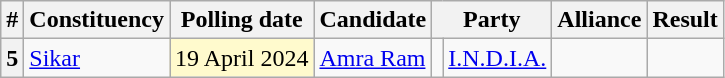<table class="wikitable sortable">
<tr>
<th>#</th>
<th>Constituency</th>
<th>Polling date</th>
<th>Candidate</th>
<th colspan=2>Party</th>
<th>Alliance</th>
<th>Result</th>
</tr>
<tr>
<th>5</th>
<td><a href='#'>Sikar</a></td>
<td bgcolor=#FFFACD>19 April 2024</td>
<td><a href='#'>Amra Ram</a></td>
<td></td>
<td rowspan="2"><a href='#'>I.N.D.I.A.</a></td>
<td></td>
</tr>
</table>
